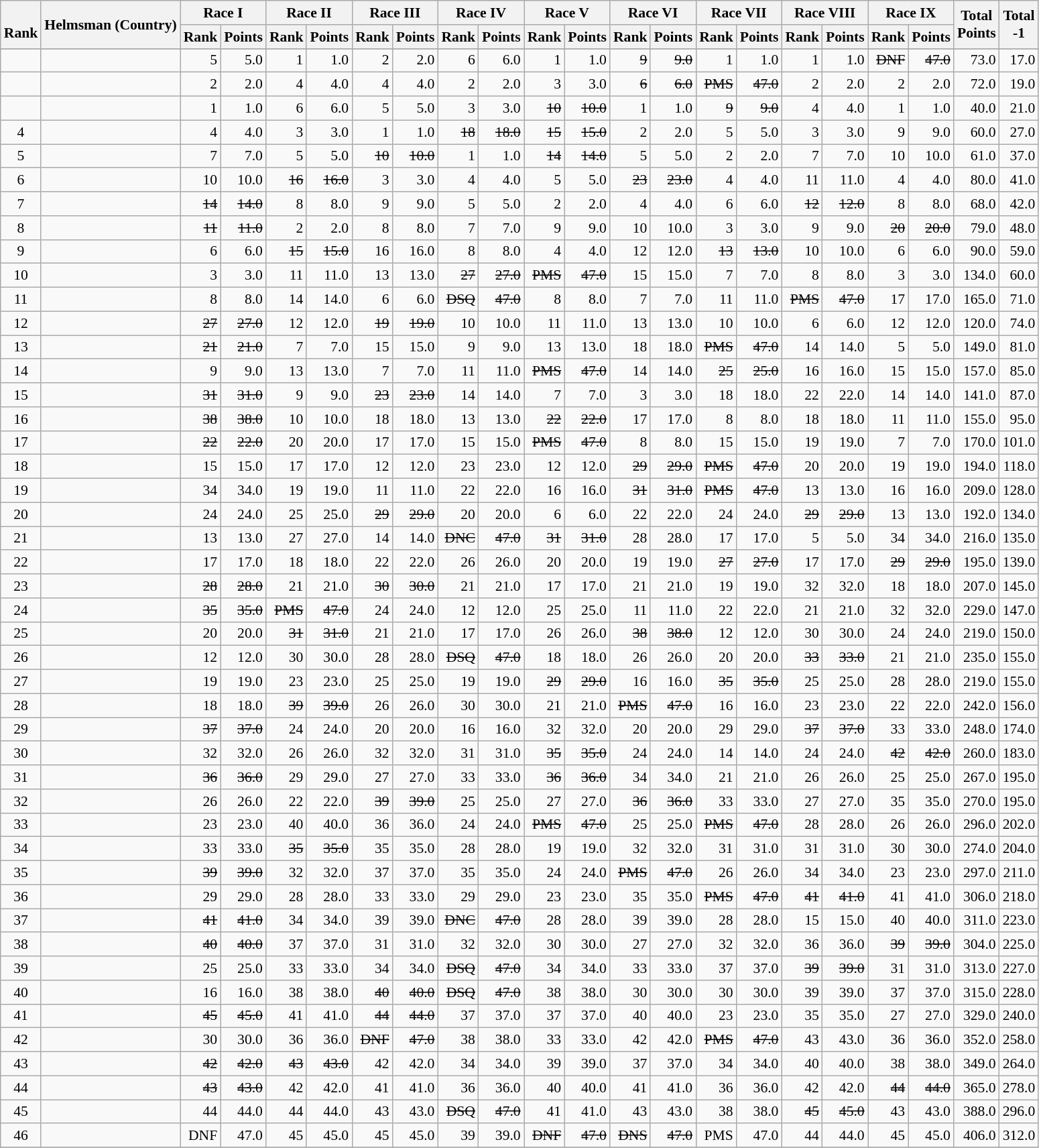<table class="wikitable" style="text-align:right; font-size:90%">
<tr>
<th rowspan="2"><br>Rank</th>
<th rowspan="2">Helmsman (Country)</th>
<th colspan="2">Race I</th>
<th colspan="2">Race II</th>
<th colspan="2">Race III</th>
<th colspan="2">Race IV</th>
<th colspan="2">Race V</th>
<th colspan="2">Race VI</th>
<th colspan="2">Race VII</th>
<th colspan="2">Race VIII</th>
<th colspan="2">Race IX</th>
<th rowspan="2">Total <br>Points <br></th>
<th rowspan="2">Total<br>-1<br></th>
</tr>
<tr>
<th>Rank</th>
<th>Points</th>
<th>Rank</th>
<th>Points</th>
<th>Rank</th>
<th>Points</th>
<th>Rank</th>
<th>Points</th>
<th>Rank</th>
<th>Points</th>
<th>Rank</th>
<th>Points</th>
<th>Rank</th>
<th>Points</th>
<th>Rank</th>
<th>Points</th>
<th>Rank</th>
<th>Points</th>
</tr>
<tr style="vertical-align:top;">
</tr>
<tr>
<td align=center></td>
<td align=left></td>
<td>5</td>
<td>5.0</td>
<td>1</td>
<td>1.0</td>
<td>2</td>
<td>2.0</td>
<td>6</td>
<td>6.0</td>
<td>1</td>
<td>1.0</td>
<td><s>9</s></td>
<td><s>9.0</s></td>
<td>1</td>
<td>1.0</td>
<td>1</td>
<td>1.0</td>
<td><s>DNF</s></td>
<td><s>47.0</s></td>
<td>73.0</td>
<td>17.0</td>
</tr>
<tr>
<td align=center></td>
<td align=left></td>
<td>2</td>
<td>2.0</td>
<td>4</td>
<td>4.0</td>
<td>4</td>
<td>4.0</td>
<td>2</td>
<td>2.0</td>
<td>3</td>
<td>3.0</td>
<td><s>6</s></td>
<td><s>6.0</s></td>
<td><s>PMS</s></td>
<td><s>47.0</s></td>
<td>2</td>
<td>2.0</td>
<td>2</td>
<td>2.0</td>
<td>72.0</td>
<td>19.0</td>
</tr>
<tr>
<td align=center></td>
<td align=left></td>
<td>1</td>
<td>1.0</td>
<td>6</td>
<td>6.0</td>
<td>5</td>
<td>5.0</td>
<td>3</td>
<td>3.0</td>
<td><s>10</s></td>
<td><s>10.0</s></td>
<td>1</td>
<td>1.0</td>
<td><s>9</s></td>
<td><s>9.0</s></td>
<td>4</td>
<td>4.0</td>
<td>1</td>
<td>1.0</td>
<td>40.0</td>
<td>21.0</td>
</tr>
<tr>
<td align=center>4</td>
<td align=left></td>
<td>4</td>
<td>4.0</td>
<td>3</td>
<td>3.0</td>
<td>1</td>
<td>1.0</td>
<td><s>18</s></td>
<td><s>18.0</s></td>
<td><s>15</s></td>
<td><s>15.0</s></td>
<td>2</td>
<td>2.0</td>
<td>5</td>
<td>5.0</td>
<td>3</td>
<td>3.0</td>
<td>9</td>
<td>9.0</td>
<td>60.0</td>
<td>27.0</td>
</tr>
<tr>
<td align=center>5</td>
<td align=left></td>
<td>7</td>
<td>7.0</td>
<td>5</td>
<td>5.0</td>
<td><s>10</s></td>
<td><s>10.0</s></td>
<td>1</td>
<td>1.0</td>
<td><s>14</s></td>
<td><s>14.0</s></td>
<td>5</td>
<td>5.0</td>
<td>2</td>
<td>2.0</td>
<td>7</td>
<td>7.0</td>
<td>10</td>
<td>10.0</td>
<td>61.0</td>
<td>37.0</td>
</tr>
<tr>
<td align=center>6</td>
<td align=left></td>
<td>10</td>
<td>10.0</td>
<td><s>16</s></td>
<td><s>16.0</s></td>
<td>3</td>
<td>3.0</td>
<td>4</td>
<td>4.0</td>
<td>5</td>
<td>5.0</td>
<td><s>23</s></td>
<td><s>23.0</s></td>
<td>4</td>
<td>4.0</td>
<td>11</td>
<td>11.0</td>
<td>4</td>
<td>4.0</td>
<td>80.0</td>
<td>41.0</td>
</tr>
<tr>
<td align=center>7</td>
<td align=left></td>
<td><s>14</s></td>
<td><s>14.0</s></td>
<td>8</td>
<td>8.0</td>
<td>9</td>
<td>9.0</td>
<td>5</td>
<td>5.0</td>
<td>2</td>
<td>2.0</td>
<td>4</td>
<td>4.0</td>
<td>6</td>
<td>6.0</td>
<td><s>12</s></td>
<td><s>12.0</s></td>
<td>8</td>
<td>8.0</td>
<td>68.0</td>
<td>42.0</td>
</tr>
<tr>
<td align=center>8</td>
<td align=left></td>
<td><s>11</s></td>
<td><s>11.0</s></td>
<td>2</td>
<td>2.0</td>
<td>8</td>
<td>8.0</td>
<td>7</td>
<td>7.0</td>
<td>9</td>
<td>9.0</td>
<td>10</td>
<td>10.0</td>
<td>3</td>
<td>3.0</td>
<td>9</td>
<td>9.0</td>
<td><s>20</s></td>
<td><s>20.0</s></td>
<td>79.0</td>
<td>48.0</td>
</tr>
<tr>
<td align=center>9</td>
<td align=left></td>
<td>6</td>
<td>6.0</td>
<td><s>15</s></td>
<td><s>15.0</s></td>
<td>16</td>
<td>16.0</td>
<td>8</td>
<td>8.0</td>
<td>4</td>
<td>4.0</td>
<td>12</td>
<td>12.0</td>
<td><s>13</s></td>
<td><s>13.0</s></td>
<td>10</td>
<td>10.0</td>
<td>6</td>
<td>6.0</td>
<td>90.0</td>
<td>59.0</td>
</tr>
<tr>
<td align=center>10</td>
<td align=left></td>
<td>3</td>
<td>3.0</td>
<td>11</td>
<td>11.0</td>
<td>13</td>
<td>13.0</td>
<td><s>27</s></td>
<td><s>27.0</s></td>
<td><s>PMS</s></td>
<td><s>47.0</s></td>
<td>15</td>
<td>15.0</td>
<td>7</td>
<td>7.0</td>
<td>8</td>
<td>8.0</td>
<td>3</td>
<td>3.0</td>
<td>134.0</td>
<td>60.0</td>
</tr>
<tr>
<td align=center>11</td>
<td align=left></td>
<td>8</td>
<td>8.0</td>
<td>14</td>
<td>14.0</td>
<td>6</td>
<td>6.0</td>
<td><s>DSQ</s></td>
<td><s>47.0</s></td>
<td>8</td>
<td>8.0</td>
<td>7</td>
<td>7.0</td>
<td>11</td>
<td>11.0</td>
<td><s>PMS</s></td>
<td><s>47.0</s></td>
<td>17</td>
<td>17.0</td>
<td>165.0</td>
<td>71.0</td>
</tr>
<tr>
<td align=center>12</td>
<td align=left></td>
<td><s>27</s></td>
<td><s>27.0</s></td>
<td>12</td>
<td>12.0</td>
<td><s>19</s></td>
<td><s>19.0</s></td>
<td>10</td>
<td>10.0</td>
<td>11</td>
<td>11.0</td>
<td>13</td>
<td>13.0</td>
<td>10</td>
<td>10.0</td>
<td>6</td>
<td>6.0</td>
<td>12</td>
<td>12.0</td>
<td>120.0</td>
<td>74.0</td>
</tr>
<tr>
<td align=center>13</td>
<td align=left></td>
<td><s>21</s></td>
<td><s>21.0</s></td>
<td>7</td>
<td>7.0</td>
<td>15</td>
<td>15.0</td>
<td>9</td>
<td>9.0</td>
<td>13</td>
<td>13.0</td>
<td>18</td>
<td>18.0</td>
<td><s>PMS</s></td>
<td><s>47.0</s></td>
<td>14</td>
<td>14.0</td>
<td>5</td>
<td>5.0</td>
<td>149.0</td>
<td>81.0</td>
</tr>
<tr>
<td align=center>14</td>
<td align=left></td>
<td>9</td>
<td>9.0</td>
<td>13</td>
<td>13.0</td>
<td>7</td>
<td>7.0</td>
<td>11</td>
<td>11.0</td>
<td><s>PMS</s></td>
<td><s>47.0</s></td>
<td>14</td>
<td>14.0</td>
<td><s>25</s></td>
<td><s>25.0</s></td>
<td>16</td>
<td>16.0</td>
<td>15</td>
<td>15.0</td>
<td>157.0</td>
<td>85.0</td>
</tr>
<tr>
<td align=center>15</td>
<td align=left></td>
<td><s>31</s></td>
<td><s>31.0</s></td>
<td>9</td>
<td>9.0</td>
<td><s>23</s></td>
<td><s>23.0</s></td>
<td>14</td>
<td>14.0</td>
<td>7</td>
<td>7.0</td>
<td>3</td>
<td>3.0</td>
<td>18</td>
<td>18.0</td>
<td>22</td>
<td>22.0</td>
<td>14</td>
<td>14.0</td>
<td>141.0</td>
<td>87.0</td>
</tr>
<tr>
<td align=center>16</td>
<td align=left></td>
<td><s>38</s></td>
<td><s>38.0</s></td>
<td>10</td>
<td>10.0</td>
<td>18</td>
<td>18.0</td>
<td>13</td>
<td>13.0</td>
<td><s>22</s></td>
<td><s>22.0</s></td>
<td>17</td>
<td>17.0</td>
<td>8</td>
<td>8.0</td>
<td>18</td>
<td>18.0</td>
<td>11</td>
<td>11.0</td>
<td>155.0</td>
<td>95.0</td>
</tr>
<tr>
<td align=center>17</td>
<td align=left></td>
<td><s>22</s></td>
<td><s>22.0</s></td>
<td>20</td>
<td>20.0</td>
<td>17</td>
<td>17.0</td>
<td>15</td>
<td>15.0</td>
<td><s>PMS</s></td>
<td><s>47.0</s></td>
<td>8</td>
<td>8.0</td>
<td>15</td>
<td>15.0</td>
<td>19</td>
<td>19.0</td>
<td>7</td>
<td>7.0</td>
<td>170.0</td>
<td>101.0</td>
</tr>
<tr>
<td align=center>18</td>
<td align=left></td>
<td>15</td>
<td>15.0</td>
<td>17</td>
<td>17.0</td>
<td>12</td>
<td>12.0</td>
<td>23</td>
<td>23.0</td>
<td>12</td>
<td>12.0</td>
<td><s>29</s></td>
<td><s>29.0</s></td>
<td><s>PMS</s></td>
<td><s>47.0</s></td>
<td>20</td>
<td>20.0</td>
<td>19</td>
<td>19.0</td>
<td>194.0</td>
<td>118.0</td>
</tr>
<tr>
<td align=center>19</td>
<td align=left></td>
<td>34</td>
<td>34.0</td>
<td>19</td>
<td>19.0</td>
<td>11</td>
<td>11.0</td>
<td>22</td>
<td>22.0</td>
<td>16</td>
<td>16.0</td>
<td><s>31</s></td>
<td><s>31.0</s></td>
<td><s>PMS</s></td>
<td><s>47.0</s></td>
<td>13</td>
<td>13.0</td>
<td>16</td>
<td>16.0</td>
<td>209.0</td>
<td>128.0</td>
</tr>
<tr>
<td align=center>20</td>
<td align=left></td>
<td>24</td>
<td>24.0</td>
<td>25</td>
<td>25.0</td>
<td><s>29</s></td>
<td><s>29.0</s></td>
<td>20</td>
<td>20.0</td>
<td>6</td>
<td>6.0</td>
<td>22</td>
<td>22.0</td>
<td>24</td>
<td>24.0</td>
<td><s>29</s></td>
<td><s>29.0</s></td>
<td>13</td>
<td>13.0</td>
<td>192.0</td>
<td>134.0</td>
</tr>
<tr>
<td align=center>21</td>
<td align=left></td>
<td>13</td>
<td>13.0</td>
<td>27</td>
<td>27.0</td>
<td>14</td>
<td>14.0</td>
<td><s>DNC</s></td>
<td><s>47.0</s></td>
<td><s>31</s></td>
<td><s>31.0</s></td>
<td>28</td>
<td>28.0</td>
<td>17</td>
<td>17.0</td>
<td>5</td>
<td>5.0</td>
<td>34</td>
<td>34.0</td>
<td>216.0</td>
<td>135.0</td>
</tr>
<tr>
<td align=center>22</td>
<td align=left></td>
<td>17</td>
<td>17.0</td>
<td>18</td>
<td>18.0</td>
<td>22</td>
<td>22.0</td>
<td>26</td>
<td>26.0</td>
<td>20</td>
<td>20.0</td>
<td>19</td>
<td>19.0</td>
<td><s>27</s></td>
<td><s>27.0</s></td>
<td>17</td>
<td>17.0</td>
<td><s>29</s></td>
<td><s>29.0</s></td>
<td>195.0</td>
<td>139.0</td>
</tr>
<tr>
<td align=center>23</td>
<td align=left></td>
<td><s>28</s></td>
<td><s>28.0</s></td>
<td>21</td>
<td>21.0</td>
<td><s>30</s></td>
<td><s>30.0</s></td>
<td>21</td>
<td>21.0</td>
<td>17</td>
<td>17.0</td>
<td>21</td>
<td>21.0</td>
<td>19</td>
<td>19.0</td>
<td>32</td>
<td>32.0</td>
<td>18</td>
<td>18.0</td>
<td>207.0</td>
<td>145.0</td>
</tr>
<tr>
<td align=center>24</td>
<td align=left></td>
<td><s>35</s></td>
<td><s>35.0</s></td>
<td><s>PMS</s></td>
<td><s>47.0</s></td>
<td>24</td>
<td>24.0</td>
<td>12</td>
<td>12.0</td>
<td>25</td>
<td>25.0</td>
<td>11</td>
<td>11.0</td>
<td>22</td>
<td>22.0</td>
<td>21</td>
<td>21.0</td>
<td>32</td>
<td>32.0</td>
<td>229.0</td>
<td>147.0</td>
</tr>
<tr>
<td align=center>25</td>
<td align=left></td>
<td>20</td>
<td>20.0</td>
<td><s>31</s></td>
<td><s>31.0</s></td>
<td>21</td>
<td>21.0</td>
<td>17</td>
<td>17.0</td>
<td>26</td>
<td>26.0</td>
<td><s>38</s></td>
<td><s>38.0</s></td>
<td>12</td>
<td>12.0</td>
<td>30</td>
<td>30.0</td>
<td>24</td>
<td>24.0</td>
<td>219.0</td>
<td>150.0</td>
</tr>
<tr>
<td align=center>26</td>
<td align=left></td>
<td>12</td>
<td>12.0</td>
<td>30</td>
<td>30.0</td>
<td>28</td>
<td>28.0</td>
<td><s>DSQ</s></td>
<td><s>47.0</s></td>
<td>18</td>
<td>18.0</td>
<td>26</td>
<td>26.0</td>
<td>20</td>
<td>20.0</td>
<td><s>33</s></td>
<td><s>33.0</s></td>
<td>21</td>
<td>21.0</td>
<td>235.0</td>
<td>155.0</td>
</tr>
<tr>
<td align=center>27</td>
<td align=left></td>
<td>19</td>
<td>19.0</td>
<td>23</td>
<td>23.0</td>
<td>25</td>
<td>25.0</td>
<td>19</td>
<td>19.0</td>
<td><s>29</s></td>
<td><s>29.0</s></td>
<td>16</td>
<td>16.0</td>
<td><s>35</s></td>
<td><s>35.0</s></td>
<td>25</td>
<td>25.0</td>
<td>28</td>
<td>28.0</td>
<td>219.0</td>
<td>155.0</td>
</tr>
<tr>
<td align=center>28</td>
<td align=left></td>
<td>18</td>
<td>18.0</td>
<td><s>39</s></td>
<td><s>39.0</s></td>
<td>26</td>
<td>26.0</td>
<td>30</td>
<td>30.0</td>
<td>21</td>
<td>21.0</td>
<td><s>PMS</s></td>
<td><s>47.0</s></td>
<td>16</td>
<td>16.0</td>
<td>23</td>
<td>23.0</td>
<td>22</td>
<td>22.0</td>
<td>242.0</td>
<td>156.0</td>
</tr>
<tr>
<td align=center>29</td>
<td align=left></td>
<td><s>37</s></td>
<td><s>37.0</s></td>
<td>24</td>
<td>24.0</td>
<td>20</td>
<td>20.0</td>
<td>16</td>
<td>16.0</td>
<td>32</td>
<td>32.0</td>
<td>20</td>
<td>20.0</td>
<td>29</td>
<td>29.0</td>
<td><s>37</s></td>
<td><s>37.0</s></td>
<td>33</td>
<td>33.0</td>
<td>248.0</td>
<td>174.0</td>
</tr>
<tr>
<td align=center>30</td>
<td align=left></td>
<td>32</td>
<td>32.0</td>
<td>26</td>
<td>26.0</td>
<td>32</td>
<td>32.0</td>
<td>31</td>
<td>31.0</td>
<td><s>35</s></td>
<td><s>35.0</s></td>
<td>24</td>
<td>24.0</td>
<td>14</td>
<td>14.0</td>
<td>24</td>
<td>24.0</td>
<td><s>42</s></td>
<td><s>42.0</s></td>
<td>260.0</td>
<td>183.0</td>
</tr>
<tr>
<td align=center>31</td>
<td align=left></td>
<td><s>36</s></td>
<td><s>36.0</s></td>
<td>29</td>
<td>29.0</td>
<td>27</td>
<td>27.0</td>
<td>33</td>
<td>33.0</td>
<td><s>36</s></td>
<td><s>36.0</s></td>
<td>34</td>
<td>34.0</td>
<td>21</td>
<td>21.0</td>
<td>26</td>
<td>26.0</td>
<td>25</td>
<td>25.0</td>
<td>267.0</td>
<td>195.0</td>
</tr>
<tr>
<td align=center>32</td>
<td align=left></td>
<td>26</td>
<td>26.0</td>
<td>22</td>
<td>22.0</td>
<td><s>39</s></td>
<td><s>39.0</s></td>
<td>25</td>
<td>25.0</td>
<td>27</td>
<td>27.0</td>
<td><s>36</s></td>
<td><s>36.0</s></td>
<td>33</td>
<td>33.0</td>
<td>27</td>
<td>27.0</td>
<td>35</td>
<td>35.0</td>
<td>270.0</td>
<td>195.0</td>
</tr>
<tr>
<td align=center>33</td>
<td align=left></td>
<td>23</td>
<td>23.0</td>
<td>40</td>
<td>40.0</td>
<td>36</td>
<td>36.0</td>
<td>24</td>
<td>24.0</td>
<td><s>PMS</s></td>
<td><s>47.0</s></td>
<td>25</td>
<td>25.0</td>
<td><s>PMS</s></td>
<td><s>47.0</s></td>
<td>28</td>
<td>28.0</td>
<td>26</td>
<td>26.0</td>
<td>296.0</td>
<td>202.0</td>
</tr>
<tr>
<td align=center>34</td>
<td align=left></td>
<td>33</td>
<td>33.0</td>
<td><s>35</s></td>
<td><s>35.0</s></td>
<td>35</td>
<td>35.0</td>
<td>28</td>
<td>28.0</td>
<td>19</td>
<td>19.0</td>
<td>32</td>
<td>32.0</td>
<td>31</td>
<td>31.0</td>
<td>31</td>
<td>31.0</td>
<td>30</td>
<td>30.0</td>
<td>274.0</td>
<td>204.0</td>
</tr>
<tr>
<td align=center>35</td>
<td align=left></td>
<td><s>39</s></td>
<td><s>39.0</s></td>
<td>32</td>
<td>32.0</td>
<td>37</td>
<td>37.0</td>
<td>35</td>
<td>35.0</td>
<td>24</td>
<td>24.0</td>
<td><s>PMS</s></td>
<td><s>47.0</s></td>
<td>26</td>
<td>26.0</td>
<td>34</td>
<td>34.0</td>
<td>23</td>
<td>23.0</td>
<td>297.0</td>
<td>211.0</td>
</tr>
<tr>
<td align=center>36</td>
<td align=left></td>
<td>29</td>
<td>29.0</td>
<td>28</td>
<td>28.0</td>
<td>33</td>
<td>33.0</td>
<td>29</td>
<td>29.0</td>
<td>23</td>
<td>23.0</td>
<td>35</td>
<td>35.0</td>
<td><s>PMS</s></td>
<td><s>47.0</s></td>
<td><s>41</s></td>
<td><s>41.0</s></td>
<td>41</td>
<td>41.0</td>
<td>306.0</td>
<td>218.0</td>
</tr>
<tr>
<td align=center>37</td>
<td align=left></td>
<td><s>41</s></td>
<td><s>41.0</s></td>
<td>34</td>
<td>34.0</td>
<td>39</td>
<td>39.0</td>
<td><s>DNC</s></td>
<td><s>47.0</s></td>
<td>28</td>
<td>28.0</td>
<td>39</td>
<td>39.0</td>
<td>28</td>
<td>28.0</td>
<td>15</td>
<td>15.0</td>
<td>40</td>
<td>40.0</td>
<td>311.0</td>
<td>223.0</td>
</tr>
<tr>
<td align=center>38</td>
<td align=left></td>
<td><s>40</s></td>
<td><s>40.0</s></td>
<td>37</td>
<td>37.0</td>
<td>31</td>
<td>31.0</td>
<td>32</td>
<td>32.0</td>
<td>30</td>
<td>30.0</td>
<td>27</td>
<td>27.0</td>
<td>32</td>
<td>32.0</td>
<td>36</td>
<td>36.0</td>
<td><s>39</s></td>
<td><s>39.0</s></td>
<td>304.0</td>
<td>225.0</td>
</tr>
<tr>
<td align=center>39</td>
<td align=left></td>
<td>25</td>
<td>25.0</td>
<td>33</td>
<td>33.0</td>
<td>34</td>
<td>34.0</td>
<td><s>DSQ</s></td>
<td><s>47.0</s></td>
<td>34</td>
<td>34.0</td>
<td>33</td>
<td>33.0</td>
<td>37</td>
<td>37.0</td>
<td><s>39</s></td>
<td><s>39.0</s></td>
<td>31</td>
<td>31.0</td>
<td>313.0</td>
<td>227.0</td>
</tr>
<tr>
<td align=center>40</td>
<td align=left></td>
<td>16</td>
<td>16.0</td>
<td>38</td>
<td>38.0</td>
<td><s>40</s></td>
<td><s>40.0</s></td>
<td><s>DSQ</s></td>
<td><s>47.0</s></td>
<td>38</td>
<td>38.0</td>
<td>30</td>
<td>30.0</td>
<td>30</td>
<td>30.0</td>
<td>39</td>
<td>39.0</td>
<td>37</td>
<td>37.0</td>
<td>315.0</td>
<td>228.0</td>
</tr>
<tr>
<td align=center>41</td>
<td align=left></td>
<td><s>45</s></td>
<td><s>45.0</s></td>
<td>41</td>
<td>41.0</td>
<td><s>44</s></td>
<td><s>44.0</s></td>
<td>37</td>
<td>37.0</td>
<td>37</td>
<td>37.0</td>
<td>40</td>
<td>40.0</td>
<td>23</td>
<td>23.0</td>
<td>35</td>
<td>35.0</td>
<td>27</td>
<td>27.0</td>
<td>329.0</td>
<td>240.0</td>
</tr>
<tr>
<td align=center>42</td>
<td align=left></td>
<td>30</td>
<td>30.0</td>
<td>36</td>
<td>36.0</td>
<td><s>DNF</s></td>
<td><s>47.0</s></td>
<td>38</td>
<td>38.0</td>
<td>33</td>
<td>33.0</td>
<td>42</td>
<td>42.0</td>
<td><s>PMS</s></td>
<td><s>47.0</s></td>
<td>43</td>
<td>43.0</td>
<td>36</td>
<td>36.0</td>
<td>352.0</td>
<td>258.0</td>
</tr>
<tr>
<td align=center>43</td>
<td align=left></td>
<td><s>42</s></td>
<td><s>42.0</s></td>
<td><s>43</s></td>
<td><s>43.0</s></td>
<td>42</td>
<td>42.0</td>
<td>34</td>
<td>34.0</td>
<td>39</td>
<td>39.0</td>
<td>37</td>
<td>37.0</td>
<td>34</td>
<td>34.0</td>
<td>40</td>
<td>40.0</td>
<td>38</td>
<td>38.0</td>
<td>349.0</td>
<td>264.0</td>
</tr>
<tr>
<td align=center>44</td>
<td align=left></td>
<td><s>43</s></td>
<td><s>43.0</s></td>
<td>42</td>
<td>42.0</td>
<td>41</td>
<td>41.0</td>
<td>36</td>
<td>36.0</td>
<td>40</td>
<td>40.0</td>
<td>41</td>
<td>41.0</td>
<td>36</td>
<td>36.0</td>
<td>42</td>
<td>42.0</td>
<td><s>44</s></td>
<td><s>44.0</s></td>
<td>365.0</td>
<td>278.0</td>
</tr>
<tr>
<td align=center>45</td>
<td align=left></td>
<td>44</td>
<td>44.0</td>
<td>44</td>
<td>44.0</td>
<td>43</td>
<td>43.0</td>
<td><s>DSQ</s></td>
<td><s>47.0</s></td>
<td>41</td>
<td>41.0</td>
<td>43</td>
<td>43.0</td>
<td>38</td>
<td>38.0</td>
<td><s>45</s></td>
<td><s>45.0</s></td>
<td>43</td>
<td>43.0</td>
<td>388.0</td>
<td>296.0</td>
</tr>
<tr>
<td align=center>46</td>
<td align=left></td>
<td>DNF</td>
<td>47.0</td>
<td>45</td>
<td>45.0</td>
<td>45</td>
<td>45.0</td>
<td>39</td>
<td>39.0</td>
<td><s>DNF</s></td>
<td><s>47.0</s></td>
<td><s>DNS</s></td>
<td><s>47.0</s></td>
<td>PMS</td>
<td>47.0</td>
<td>44</td>
<td>44.0</td>
<td>45</td>
<td>45.0</td>
<td>406.0</td>
<td>312.0</td>
</tr>
<tr>
</tr>
</table>
